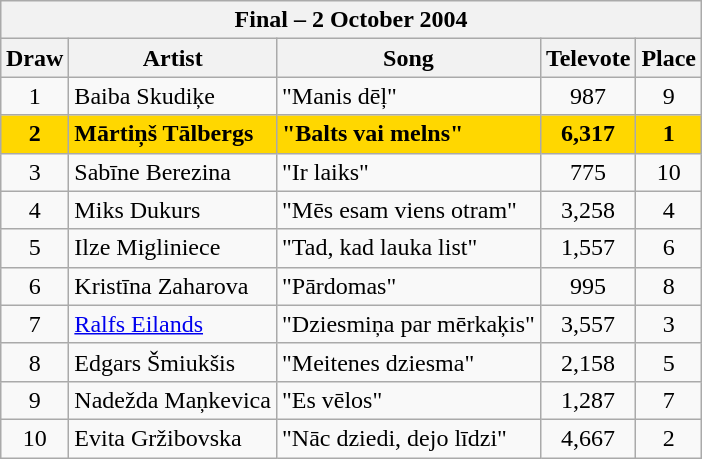<table class="sortable wikitable" style="margin: 1em auto 1em auto; text-align:center">
<tr>
<th colspan="5">Final – 2 October 2004</th>
</tr>
<tr>
<th>Draw</th>
<th>Artist</th>
<th>Song</th>
<th>Televote</th>
<th>Place</th>
</tr>
<tr>
<td>1</td>
<td align="left">Baiba Skudiķe</td>
<td align="left">"Manis dēļ"</td>
<td>987</td>
<td>9</td>
</tr>
<tr style="font-weight:bold; background:gold;">
<td>2</td>
<td align="left">Mārtiņš Tālbergs</td>
<td align="left">"Balts vai melns"</td>
<td>6,317</td>
<td>1</td>
</tr>
<tr>
<td>3</td>
<td align="left">Sabīne Berezina</td>
<td align="left">"Ir laiks"</td>
<td>775</td>
<td>10</td>
</tr>
<tr>
<td>4</td>
<td align="left">Miks Dukurs</td>
<td align="left">"Mēs esam viens otram"</td>
<td>3,258</td>
<td>4</td>
</tr>
<tr>
<td>5</td>
<td align="left">Ilze Migliniece</td>
<td align="left">"Tad, kad lauka list"</td>
<td>1,557</td>
<td>6</td>
</tr>
<tr>
<td>6</td>
<td align="left">Kristīna Zaharova</td>
<td align="left">"Pārdomas"</td>
<td>995</td>
<td>8</td>
</tr>
<tr>
<td>7</td>
<td align="left"><a href='#'>Ralfs Eilands</a></td>
<td align="left">"Dziesmiņa par mērkaķis"</td>
<td>3,557</td>
<td>3</td>
</tr>
<tr>
<td>8</td>
<td align="left">Edgars Šmiukšis</td>
<td align="left">"Meitenes dziesma"</td>
<td>2,158</td>
<td>5</td>
</tr>
<tr>
<td>9</td>
<td align="left">Nadežda Maņkevica</td>
<td align="left">"Es vēlos"</td>
<td>1,287</td>
<td>7</td>
</tr>
<tr>
<td>10</td>
<td align="left">Evita Gržibovska</td>
<td align="left">"Nāc dziedi, dejo līdzi"</td>
<td>4,667</td>
<td>2</td>
</tr>
</table>
